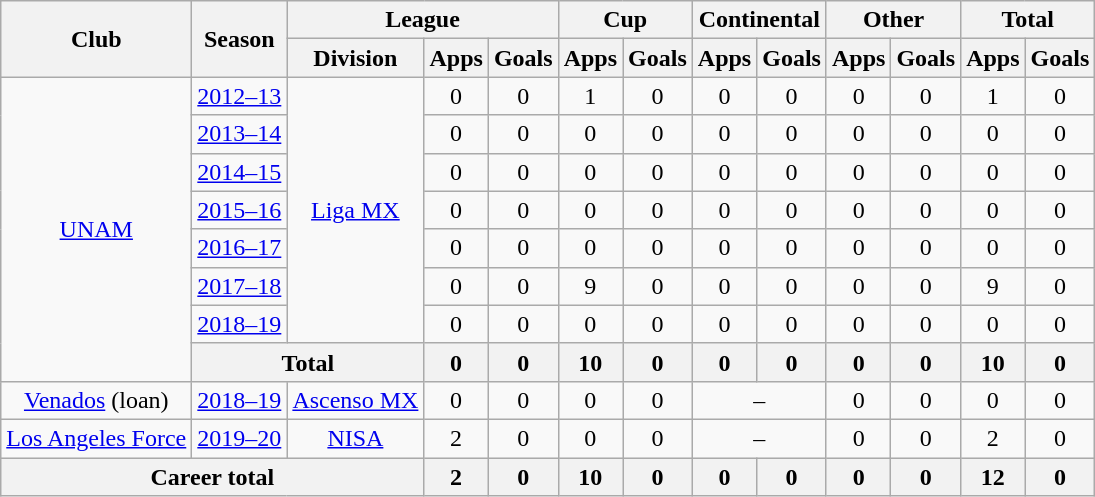<table class="wikitable" style="text-align: center">
<tr>
<th rowspan="2">Club</th>
<th rowspan="2">Season</th>
<th colspan="3">League</th>
<th colspan="2">Cup</th>
<th colspan="2">Continental</th>
<th colspan="2">Other</th>
<th colspan="2">Total</th>
</tr>
<tr>
<th>Division</th>
<th>Apps</th>
<th>Goals</th>
<th>Apps</th>
<th>Goals</th>
<th>Apps</th>
<th>Goals</th>
<th>Apps</th>
<th>Goals</th>
<th>Apps</th>
<th>Goals</th>
</tr>
<tr>
<td rowspan="8"><a href='#'>UNAM</a></td>
<td><a href='#'>2012–13</a></td>
<td rowspan="7"><a href='#'>Liga MX</a></td>
<td>0</td>
<td>0</td>
<td>1</td>
<td>0</td>
<td>0</td>
<td>0</td>
<td>0</td>
<td>0</td>
<td>1</td>
<td>0</td>
</tr>
<tr>
<td><a href='#'>2013–14</a></td>
<td>0</td>
<td>0</td>
<td>0</td>
<td>0</td>
<td>0</td>
<td>0</td>
<td>0</td>
<td>0</td>
<td>0</td>
<td>0</td>
</tr>
<tr>
<td><a href='#'>2014–15</a></td>
<td>0</td>
<td>0</td>
<td>0</td>
<td>0</td>
<td>0</td>
<td>0</td>
<td>0</td>
<td>0</td>
<td>0</td>
<td>0</td>
</tr>
<tr>
<td><a href='#'>2015–16</a></td>
<td>0</td>
<td>0</td>
<td>0</td>
<td>0</td>
<td>0</td>
<td>0</td>
<td>0</td>
<td>0</td>
<td>0</td>
<td>0</td>
</tr>
<tr>
<td><a href='#'>2016–17</a></td>
<td>0</td>
<td>0</td>
<td>0</td>
<td>0</td>
<td>0</td>
<td>0</td>
<td>0</td>
<td>0</td>
<td>0</td>
<td>0</td>
</tr>
<tr>
<td><a href='#'>2017–18</a></td>
<td>0</td>
<td>0</td>
<td>9</td>
<td>0</td>
<td>0</td>
<td>0</td>
<td>0</td>
<td>0</td>
<td>9</td>
<td>0</td>
</tr>
<tr>
<td><a href='#'>2018–19</a></td>
<td>0</td>
<td>0</td>
<td>0</td>
<td>0</td>
<td>0</td>
<td>0</td>
<td>0</td>
<td>0</td>
<td>0</td>
<td>0</td>
</tr>
<tr>
<th colspan="2"><strong>Total</strong></th>
<th>0</th>
<th>0</th>
<th>10</th>
<th>0</th>
<th>0</th>
<th>0</th>
<th>0</th>
<th>0</th>
<th>10</th>
<th>0</th>
</tr>
<tr>
<td><a href='#'>Venados</a> (loan)</td>
<td><a href='#'>2018–19</a></td>
<td><a href='#'>Ascenso MX</a></td>
<td>0</td>
<td>0</td>
<td>0</td>
<td>0</td>
<td colspan="2">–</td>
<td>0</td>
<td>0</td>
<td>0</td>
<td>0</td>
</tr>
<tr>
<td><a href='#'>Los Angeles Force</a></td>
<td><a href='#'>2019–20</a></td>
<td><a href='#'>NISA</a></td>
<td>2</td>
<td>0</td>
<td>0</td>
<td>0</td>
<td colspan="2">–</td>
<td>0</td>
<td>0</td>
<td>2</td>
<td>0</td>
</tr>
<tr>
<th colspan="3"><strong>Career total</strong></th>
<th>2</th>
<th>0</th>
<th>10</th>
<th>0</th>
<th>0</th>
<th>0</th>
<th>0</th>
<th>0</th>
<th>12</th>
<th>0</th>
</tr>
</table>
